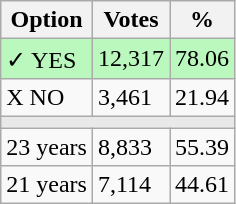<table class="wikitable">
<tr>
<th>Option</th>
<th>Votes</th>
<th>%</th>
</tr>
<tr>
<td style=background:#bbf8be>✓ YES</td>
<td style=background:#bbf8be>12,317</td>
<td style=background:#bbf8be>78.06</td>
</tr>
<tr>
<td>X NO</td>
<td>3,461</td>
<td>21.94</td>
</tr>
<tr>
<td colspan="3" bgcolor="#E9E9E9"></td>
</tr>
<tr>
<td>23 years</td>
<td>8,833</td>
<td>55.39</td>
</tr>
<tr>
<td>21 years</td>
<td>7,114</td>
<td>44.61</td>
</tr>
</table>
